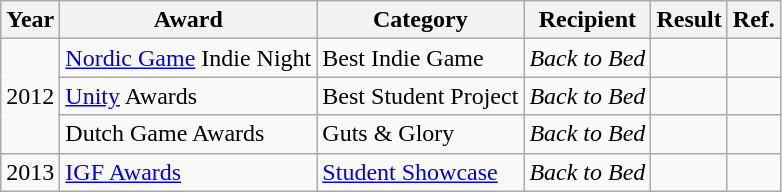<table class="wikitable sortable MW-collapsible MW-collapsed">
<tr>
<th>Year</th>
<th>Award</th>
<th>Category</th>
<th>Recipient</th>
<th>Result</th>
<th>Ref.</th>
</tr>
<tr>
<td rowspan="3">2012</td>
<td><a href='#'>Nordic Game</a> Indie Night</td>
<td>Best Indie Game</td>
<td><em>Back to Bed</em></td>
<td></td>
<td></td>
</tr>
<tr>
<td><a href='#'>Unity</a> Awards</td>
<td>Best Student Project</td>
<td><em>Back to Bed</em></td>
<td></td>
<td></td>
</tr>
<tr>
<td>Dutch Game Awards</td>
<td>Guts & Glory</td>
<td><em>Back to Bed</em></td>
<td></td>
<td></td>
</tr>
<tr>
<td>2013</td>
<td><a href='#'>IGF Awards</a></td>
<td><a href='#'>Student Showcase</a></td>
<td><em>Back to Bed</em></td>
<td></td>
<td></td>
</tr>
</table>
